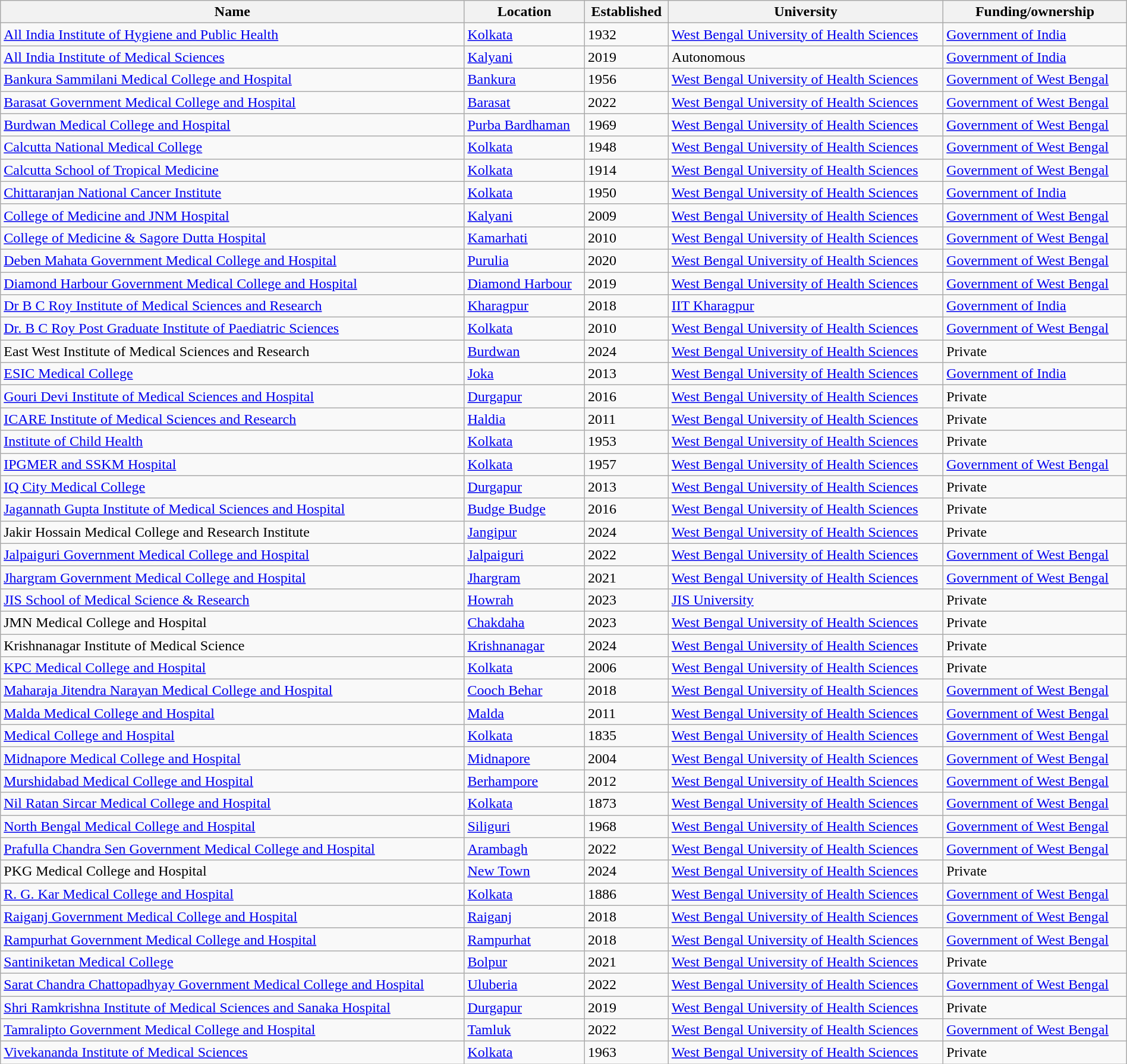<table class="wikitable sortable" style="width:100%">
<tr>
<th>Name</th>
<th>Location</th>
<th>Established</th>
<th>University</th>
<th>Funding/ownership</th>
</tr>
<tr>
<td><a href='#'>All India Institute of Hygiene and Public Health</a></td>
<td><a href='#'>Kolkata</a></td>
<td>1932</td>
<td><a href='#'>West Bengal University of Health Sciences</a></td>
<td><a href='#'>Government of India</a></td>
</tr>
<tr>
<td><a href='#'>All India Institute of Medical Sciences</a></td>
<td><a href='#'>Kalyani</a></td>
<td>2019</td>
<td>Autonomous</td>
<td><a href='#'>Government of India</a></td>
</tr>
<tr>
<td><a href='#'>Bankura Sammilani Medical College and Hospital</a></td>
<td><a href='#'>Bankura</a></td>
<td>1956</td>
<td><a href='#'>West Bengal University of Health Sciences</a></td>
<td><a href='#'>Government of West Bengal</a></td>
</tr>
<tr>
<td><a href='#'>Barasat Government Medical College and Hospital</a></td>
<td><a href='#'>Barasat</a></td>
<td>2022</td>
<td><a href='#'>West Bengal University of Health Sciences</a></td>
<td><a href='#'>Government of West Bengal</a></td>
</tr>
<tr>
<td><a href='#'>Burdwan Medical College and Hospital</a></td>
<td><a href='#'>Purba Bardhaman</a></td>
<td>1969</td>
<td><a href='#'>West Bengal University of Health Sciences</a></td>
<td><a href='#'>Government of West Bengal</a></td>
</tr>
<tr>
<td><a href='#'>Calcutta National Medical College</a></td>
<td><a href='#'>Kolkata</a></td>
<td>1948</td>
<td><a href='#'>West Bengal University of Health Sciences</a></td>
<td><a href='#'>Government of West Bengal</a></td>
</tr>
<tr>
<td><a href='#'>Calcutta School of Tropical Medicine</a></td>
<td><a href='#'>Kolkata</a></td>
<td>1914</td>
<td><a href='#'>West Bengal University of Health Sciences</a></td>
<td><a href='#'>Government of West Bengal</a></td>
</tr>
<tr>
<td><a href='#'>Chittaranjan National Cancer Institute</a></td>
<td><a href='#'>Kolkata</a></td>
<td>1950</td>
<td><a href='#'>West Bengal University of Health Sciences</a></td>
<td><a href='#'>Government of India</a></td>
</tr>
<tr>
<td><a href='#'>College of Medicine and JNM Hospital</a></td>
<td><a href='#'>Kalyani</a></td>
<td>2009</td>
<td><a href='#'>West Bengal University of Health Sciences</a></td>
<td><a href='#'>Government of West Bengal</a></td>
</tr>
<tr>
<td><a href='#'>College of Medicine & Sagore Dutta Hospital</a></td>
<td><a href='#'>Kamarhati</a></td>
<td>2010</td>
<td><a href='#'>West Bengal University of Health Sciences</a></td>
<td><a href='#'>Government of West Bengal</a></td>
</tr>
<tr>
<td><a href='#'>Deben Mahata Government Medical College and Hospital</a></td>
<td><a href='#'>Purulia</a></td>
<td>2020</td>
<td><a href='#'>West Bengal University of Health Sciences</a></td>
<td><a href='#'>Government of West Bengal</a></td>
</tr>
<tr>
<td><a href='#'>Diamond Harbour Government Medical College and Hospital</a></td>
<td><a href='#'>Diamond Harbour</a></td>
<td>2019</td>
<td><a href='#'>West Bengal University of Health Sciences</a></td>
<td><a href='#'>Government of West Bengal</a></td>
</tr>
<tr>
<td><a href='#'>Dr B C Roy Institute of Medical Sciences and Research</a></td>
<td><a href='#'>Kharagpur</a></td>
<td>2018</td>
<td><a href='#'>IIT Kharagpur</a></td>
<td><a href='#'>Government of India</a></td>
</tr>
<tr>
<td><a href='#'>Dr. B C Roy Post Graduate Institute of Paediatric Sciences</a></td>
<td><a href='#'>Kolkata</a></td>
<td>2010</td>
<td><a href='#'>West Bengal University of Health Sciences</a></td>
<td><a href='#'>Government of West Bengal</a></td>
</tr>
<tr>
<td>East West Institute of Medical Sciences and Research</td>
<td><a href='#'>Burdwan</a></td>
<td>2024</td>
<td><a href='#'>West Bengal University of Health Sciences</a></td>
<td>Private</td>
</tr>
<tr>
<td><a href='#'>ESIC Medical College</a></td>
<td><a href='#'>Joka</a></td>
<td>2013</td>
<td><a href='#'>West Bengal University of Health Sciences</a></td>
<td><a href='#'>Government of India</a></td>
</tr>
<tr>
<td><a href='#'>Gouri Devi Institute of Medical Sciences and Hospital</a></td>
<td><a href='#'>Durgapur</a></td>
<td>2016</td>
<td><a href='#'>West Bengal University of Health Sciences</a></td>
<td>Private</td>
</tr>
<tr>
<td><a href='#'>ICARE Institute of Medical Sciences and Research</a></td>
<td><a href='#'>Haldia</a></td>
<td>2011</td>
<td><a href='#'>West Bengal University of Health Sciences</a></td>
<td>Private</td>
</tr>
<tr>
<td><a href='#'>Institute of Child Health</a></td>
<td><a href='#'>Kolkata</a></td>
<td>1953</td>
<td><a href='#'>West Bengal University of Health Sciences</a></td>
<td>Private</td>
</tr>
<tr>
<td><a href='#'>IPGMER and SSKM Hospital</a></td>
<td><a href='#'>Kolkata</a></td>
<td>1957</td>
<td><a href='#'>West Bengal University of Health Sciences</a></td>
<td><a href='#'>Government of West Bengal</a></td>
</tr>
<tr>
<td><a href='#'>IQ City Medical College</a></td>
<td><a href='#'>Durgapur</a></td>
<td>2013</td>
<td><a href='#'>West Bengal University of Health Sciences</a></td>
<td>Private</td>
</tr>
<tr>
<td><a href='#'>Jagannath Gupta Institute of Medical Sciences and Hospital</a></td>
<td><a href='#'>Budge Budge</a></td>
<td>2016</td>
<td><a href='#'>West Bengal University of Health Sciences</a></td>
<td>Private</td>
</tr>
<tr>
<td>Jakir Hossain Medical College and Research Institute</td>
<td><a href='#'>Jangipur</a></td>
<td>2024</td>
<td><a href='#'>West Bengal University of Health Sciences</a></td>
<td>Private</td>
</tr>
<tr>
<td><a href='#'>Jalpaiguri Government Medical College and Hospital</a></td>
<td><a href='#'>Jalpaiguri</a></td>
<td>2022</td>
<td><a href='#'>West Bengal University of Health Sciences</a></td>
<td><a href='#'>Government of West Bengal</a></td>
</tr>
<tr>
<td><a href='#'>Jhargram Government Medical College and Hospital</a></td>
<td><a href='#'>Jhargram</a></td>
<td>2021</td>
<td><a href='#'>West Bengal University of Health Sciences</a></td>
<td><a href='#'>Government of West Bengal</a></td>
</tr>
<tr>
<td><a href='#'>JIS School of Medical Science & Research</a></td>
<td><a href='#'>Howrah</a></td>
<td>2023</td>
<td><a href='#'>JIS University</a></td>
<td>Private</td>
</tr>
<tr>
<td>JMN Medical College and Hospital</td>
<td><a href='#'>Chakdaha</a></td>
<td>2023</td>
<td><a href='#'>West Bengal University of Health Sciences</a></td>
<td>Private</td>
</tr>
<tr>
<td>Krishnanagar Institute of Medical Science</td>
<td><a href='#'>Krishnanagar</a></td>
<td>2024</td>
<td><a href='#'>West Bengal University of Health Sciences</a></td>
<td>Private</td>
</tr>
<tr>
<td><a href='#'>KPC Medical College and Hospital</a></td>
<td><a href='#'>Kolkata</a></td>
<td>2006</td>
<td><a href='#'>West Bengal University of Health Sciences</a></td>
<td>Private</td>
</tr>
<tr>
<td><a href='#'>Maharaja Jitendra Narayan Medical College and Hospital</a></td>
<td><a href='#'>Cooch Behar</a></td>
<td>2018</td>
<td><a href='#'>West Bengal University of Health Sciences</a></td>
<td><a href='#'>Government of West Bengal</a></td>
</tr>
<tr>
<td><a href='#'>Malda Medical College and Hospital</a></td>
<td><a href='#'>Malda</a></td>
<td>2011</td>
<td><a href='#'>West Bengal University of Health Sciences</a></td>
<td><a href='#'>Government of West Bengal</a></td>
</tr>
<tr>
<td><a href='#'>Medical College and Hospital</a></td>
<td><a href='#'>Kolkata</a></td>
<td>1835</td>
<td><a href='#'>West Bengal University of Health Sciences</a></td>
<td><a href='#'>Government of West Bengal</a></td>
</tr>
<tr>
<td><a href='#'>Midnapore Medical College and Hospital</a></td>
<td><a href='#'>Midnapore</a></td>
<td>2004</td>
<td><a href='#'>West Bengal University of Health Sciences</a></td>
<td><a href='#'>Government of West Bengal</a></td>
</tr>
<tr>
<td><a href='#'>Murshidabad Medical College and Hospital</a></td>
<td><a href='#'>Berhampore</a></td>
<td>2012</td>
<td><a href='#'>West Bengal University of Health Sciences</a></td>
<td><a href='#'>Government of West Bengal</a></td>
</tr>
<tr>
<td><a href='#'>Nil Ratan Sircar Medical College and Hospital</a></td>
<td><a href='#'>Kolkata</a></td>
<td>1873</td>
<td><a href='#'>West Bengal University of Health Sciences</a></td>
<td><a href='#'>Government of West Bengal</a></td>
</tr>
<tr>
<td><a href='#'>North Bengal Medical College and Hospital</a></td>
<td><a href='#'>Siliguri</a></td>
<td>1968</td>
<td><a href='#'>West Bengal University of Health Sciences</a></td>
<td><a href='#'>Government of West Bengal</a></td>
</tr>
<tr>
<td><a href='#'>Prafulla Chandra Sen Government Medical College and Hospital</a></td>
<td><a href='#'>Arambagh</a></td>
<td>2022</td>
<td><a href='#'>West Bengal University of Health Sciences</a></td>
<td><a href='#'>Government of West Bengal</a></td>
</tr>
<tr>
<td>PKG Medical College and Hospital</td>
<td><a href='#'>New Town</a></td>
<td>2024</td>
<td><a href='#'>West Bengal University of Health Sciences</a></td>
<td>Private</td>
</tr>
<tr>
<td><a href='#'>R. G. Kar Medical College and Hospital</a></td>
<td><a href='#'>Kolkata</a></td>
<td>1886</td>
<td><a href='#'>West Bengal University of Health Sciences</a></td>
<td><a href='#'>Government of West Bengal</a></td>
</tr>
<tr>
<td><a href='#'>Raiganj Government Medical College and Hospital</a></td>
<td><a href='#'>Raiganj</a></td>
<td>2018</td>
<td><a href='#'>West Bengal University of Health Sciences</a></td>
<td><a href='#'>Government of West Bengal</a></td>
</tr>
<tr>
<td><a href='#'>Rampurhat Government Medical College and Hospital</a></td>
<td><a href='#'>Rampurhat</a></td>
<td>2018</td>
<td><a href='#'>West Bengal University of Health Sciences</a></td>
<td><a href='#'>Government of West Bengal</a></td>
</tr>
<tr>
<td><a href='#'>Santiniketan Medical College</a></td>
<td><a href='#'>Bolpur</a></td>
<td>2021</td>
<td><a href='#'>West Bengal University of Health Sciences</a></td>
<td>Private</td>
</tr>
<tr>
<td><a href='#'>Sarat Chandra Chattopadhyay Government Medical College and Hospital</a></td>
<td><a href='#'>Uluberia</a></td>
<td>2022</td>
<td><a href='#'>West Bengal University of Health Sciences</a></td>
<td><a href='#'>Government of West Bengal</a></td>
</tr>
<tr>
<td><a href='#'>Shri Ramkrishna Institute of Medical Sciences and Sanaka Hospital</a></td>
<td><a href='#'>Durgapur</a></td>
<td>2019</td>
<td><a href='#'>West Bengal University of Health Sciences</a></td>
<td>Private</td>
</tr>
<tr>
<td><a href='#'>Tamralipto Government Medical College and Hospital</a></td>
<td><a href='#'>Tamluk</a></td>
<td>2022</td>
<td><a href='#'>West Bengal University of Health Sciences</a></td>
<td><a href='#'>Government of West Bengal</a></td>
</tr>
<tr>
<td><a href='#'>Vivekananda Institute of Medical Sciences</a></td>
<td><a href='#'>Kolkata</a></td>
<td>1963</td>
<td><a href='#'>West Bengal University of Health Sciences</a></td>
<td>Private</td>
</tr>
</table>
